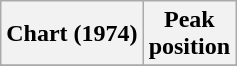<table class="wikitable sortable">
<tr>
<th align="center">Chart (1974)</th>
<th align="center">Peak<br>position</th>
</tr>
<tr>
</tr>
</table>
